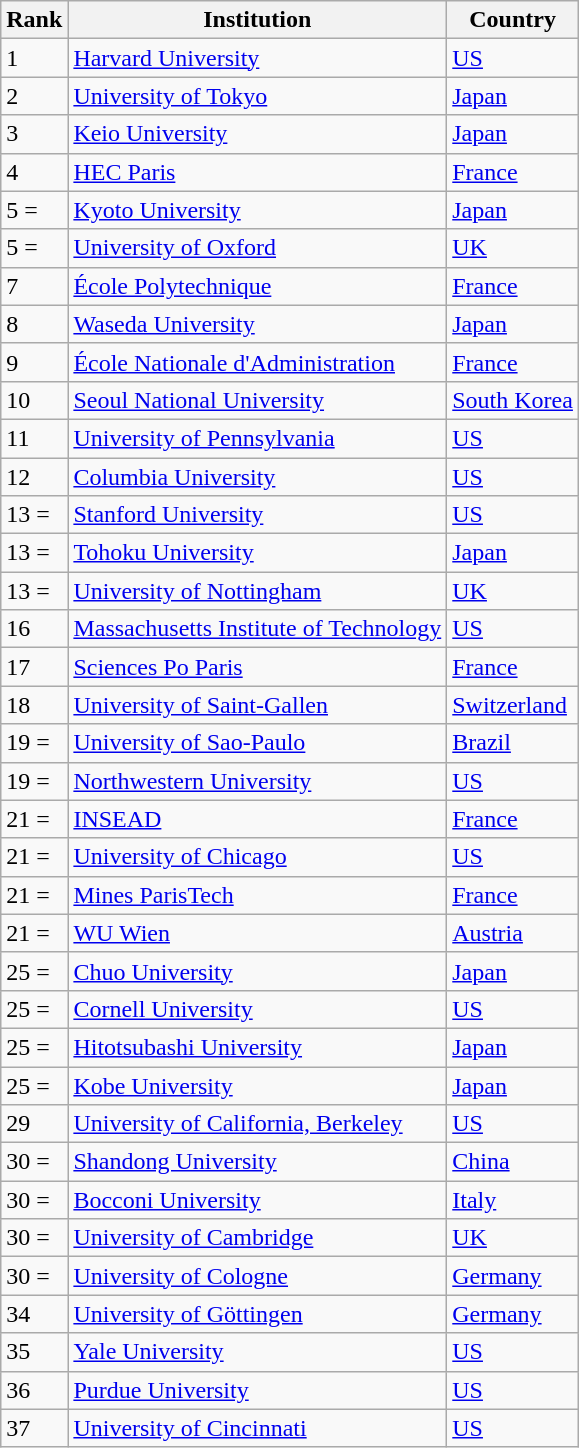<table class="wikitable sortable">
<tr>
<th data-sort-type="number">Rank</th>
<th>Institution</th>
<th>Country</th>
</tr>
<tr>
<td>1</td>
<td><a href='#'>Harvard University</a></td>
<td><a href='#'>US</a></td>
</tr>
<tr>
<td>2</td>
<td><a href='#'>University of Tokyo</a></td>
<td><a href='#'>Japan</a></td>
</tr>
<tr>
<td>3</td>
<td><a href='#'>Keio University</a></td>
<td><a href='#'>Japan</a></td>
</tr>
<tr>
<td>4</td>
<td><a href='#'>HEC Paris</a></td>
<td><a href='#'>France</a></td>
</tr>
<tr>
<td>5 =</td>
<td><a href='#'>Kyoto University</a></td>
<td><a href='#'>Japan</a></td>
</tr>
<tr>
<td>5 =</td>
<td><a href='#'>University of Oxford</a></td>
<td><a href='#'>UK</a></td>
</tr>
<tr>
<td>7</td>
<td><a href='#'>École Polytechnique</a></td>
<td><a href='#'>France</a></td>
</tr>
<tr>
<td>8</td>
<td><a href='#'>Waseda University</a></td>
<td><a href='#'>Japan</a></td>
</tr>
<tr>
<td>9</td>
<td><a href='#'>École Nationale d'Administration</a></td>
<td><a href='#'>France</a></td>
</tr>
<tr>
<td>10</td>
<td><a href='#'>Seoul National University</a></td>
<td><a href='#'>South Korea</a></td>
</tr>
<tr>
<td>11</td>
<td><a href='#'>University of Pennsylvania</a></td>
<td><a href='#'>US</a></td>
</tr>
<tr>
<td>12</td>
<td><a href='#'>Columbia University</a></td>
<td><a href='#'>US</a></td>
</tr>
<tr>
<td>13 =</td>
<td><a href='#'>Stanford University</a></td>
<td><a href='#'>US</a></td>
</tr>
<tr>
<td>13 =</td>
<td><a href='#'>Tohoku University</a></td>
<td><a href='#'>Japan</a></td>
</tr>
<tr>
<td>13 =</td>
<td><a href='#'>University of Nottingham</a></td>
<td><a href='#'>UK</a></td>
</tr>
<tr>
<td>16</td>
<td><a href='#'>Massachusetts Institute of Technology</a></td>
<td><a href='#'>US</a></td>
</tr>
<tr>
<td>17</td>
<td><a href='#'>Sciences Po Paris</a></td>
<td><a href='#'>France</a></td>
</tr>
<tr>
<td>18</td>
<td><a href='#'>University of Saint-Gallen</a></td>
<td><a href='#'>Switzerland</a></td>
</tr>
<tr>
<td>19 =</td>
<td><a href='#'>University of Sao-Paulo</a></td>
<td><a href='#'>Brazil</a></td>
</tr>
<tr>
<td>19 =</td>
<td><a href='#'>Northwestern University</a></td>
<td><a href='#'>US</a></td>
</tr>
<tr>
<td>21 =</td>
<td><a href='#'>INSEAD</a></td>
<td><a href='#'>France</a></td>
</tr>
<tr>
<td>21 =</td>
<td><a href='#'>University of Chicago</a></td>
<td><a href='#'>US</a></td>
</tr>
<tr>
<td>21 =</td>
<td><a href='#'>Mines ParisTech</a></td>
<td><a href='#'>France</a></td>
</tr>
<tr>
<td>21 =</td>
<td><a href='#'>WU Wien</a></td>
<td><a href='#'>Austria</a></td>
</tr>
<tr>
<td>25 =</td>
<td><a href='#'>Chuo University</a></td>
<td><a href='#'>Japan</a></td>
</tr>
<tr>
<td>25 =</td>
<td><a href='#'>Cornell University</a></td>
<td><a href='#'>US</a></td>
</tr>
<tr>
<td>25 =</td>
<td><a href='#'>Hitotsubashi University</a></td>
<td><a href='#'>Japan</a></td>
</tr>
<tr>
<td>25 =</td>
<td><a href='#'>Kobe University</a></td>
<td><a href='#'>Japan</a></td>
</tr>
<tr>
<td>29</td>
<td><a href='#'>University of California, Berkeley</a></td>
<td><a href='#'>US</a></td>
</tr>
<tr>
<td>30 =</td>
<td><a href='#'>Shandong University</a></td>
<td><a href='#'>China</a></td>
</tr>
<tr>
<td>30 =</td>
<td><a href='#'>Bocconi University</a></td>
<td><a href='#'>Italy</a></td>
</tr>
<tr>
<td>30 =</td>
<td><a href='#'>University of Cambridge</a></td>
<td><a href='#'>UK</a></td>
</tr>
<tr>
<td>30 =</td>
<td><a href='#'>University of Cologne</a></td>
<td><a href='#'>Germany</a></td>
</tr>
<tr>
<td>34</td>
<td><a href='#'>University of Göttingen</a></td>
<td><a href='#'>Germany</a></td>
</tr>
<tr>
<td>35</td>
<td><a href='#'>Yale University</a></td>
<td><a href='#'>US</a></td>
</tr>
<tr>
<td>36</td>
<td><a href='#'>Purdue University</a></td>
<td><a href='#'>US</a></td>
</tr>
<tr>
<td>37</td>
<td><a href='#'>University of Cincinnati</a></td>
<td><a href='#'>US</a></td>
</tr>
</table>
